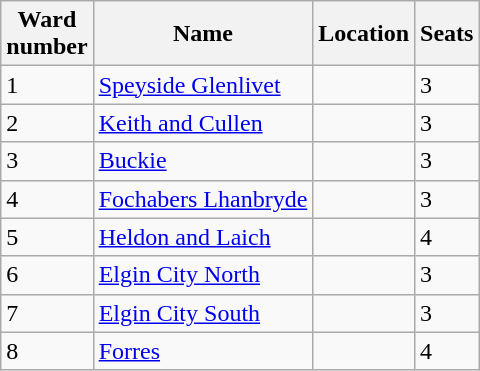<table class="wikitable sortable">
<tr>
<th>Ward<br>number</th>
<th>Name</th>
<th>Location</th>
<th>Seats</th>
</tr>
<tr>
<td>1</td>
<td><a href='#'>Speyside Glenlivet</a></td>
<td></td>
<td>3</td>
</tr>
<tr>
<td>2</td>
<td><a href='#'>Keith and Cullen</a></td>
<td></td>
<td>3</td>
</tr>
<tr>
<td>3</td>
<td><a href='#'>Buckie</a></td>
<td></td>
<td>3</td>
</tr>
<tr>
<td>4</td>
<td><a href='#'>Fochabers Lhanbryde</a></td>
<td></td>
<td>3</td>
</tr>
<tr>
<td>5</td>
<td><a href='#'>Heldon and Laich</a></td>
<td></td>
<td>4</td>
</tr>
<tr>
<td>6</td>
<td><a href='#'>Elgin City North</a></td>
<td></td>
<td>3</td>
</tr>
<tr>
<td>7</td>
<td><a href='#'>Elgin City South</a></td>
<td></td>
<td>3</td>
</tr>
<tr>
<td>8</td>
<td><a href='#'>Forres</a></td>
<td></td>
<td>4</td>
</tr>
</table>
